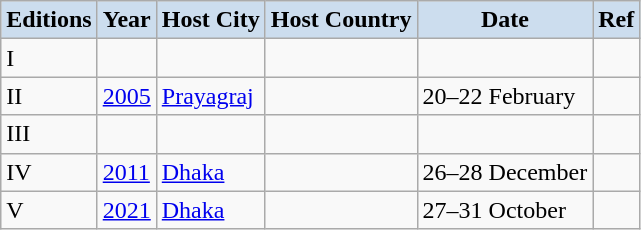<table class="wikitable" align="center">
<tr>
<th style="background-color: #CCDDEE;">Editions</th>
<th style="background-color: #CCDDEE;">Year</th>
<th style="background-color: #CCDDEE;">Host City</th>
<th style="background-color: #CCDDEE;">Host Country</th>
<th style="background-color: #CCDDEE;">Date</th>
<th style="background-color: #CCDDEE;">Ref</th>
</tr>
<tr>
<td>I</td>
<td></td>
<td></td>
<td></td>
<td></td>
<td></td>
</tr>
<tr>
<td>II</td>
<td><a href='#'>2005</a></td>
<td><a href='#'>Prayagraj</a></td>
<td></td>
<td>20–22 February</td>
<td></td>
</tr>
<tr>
<td>III</td>
<td></td>
<td></td>
<td></td>
<td></td>
<td></td>
</tr>
<tr>
<td>IV</td>
<td><a href='#'>2011</a></td>
<td><a href='#'>Dhaka</a></td>
<td></td>
<td>26–28 December</td>
<td></td>
</tr>
<tr>
<td>V</td>
<td><a href='#'>2021</a></td>
<td><a href='#'>Dhaka</a></td>
<td></td>
<td>27–31 October</td>
<td></td>
</tr>
</table>
